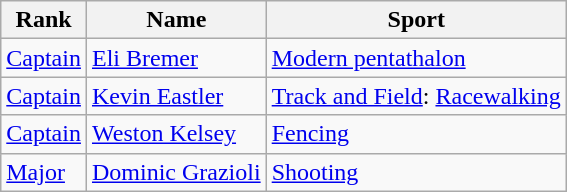<table class="wikitable sortable">
<tr>
<th>Rank</th>
<th>Name</th>
<th>Sport</th>
</tr>
<tr>
<td> <a href='#'>Captain</a></td>
<td data-sort-value="Bremer, Eli"><a href='#'>Eli Bremer</a></td>
<td> <a href='#'>Modern pentathalon</a></td>
</tr>
<tr>
<td> <a href='#'>Captain</a></td>
<td data-sort-value="Eastler, Kevin"><a href='#'>Kevin Eastler</a></td>
<td> <a href='#'>Track and Field</a>: <a href='#'>Racewalking</a></td>
</tr>
<tr>
<td> <a href='#'>Captain</a></td>
<td data-sort-value="Kelsey, Weston"><a href='#'>Weston Kelsey</a></td>
<td> <a href='#'>Fencing</a></td>
</tr>
<tr>
<td> <a href='#'>Major</a></td>
<td data-sort-value="Grazioli, Dominic"><a href='#'>Dominic Grazioli</a></td>
<td> <a href='#'>Shooting</a></td>
</tr>
</table>
